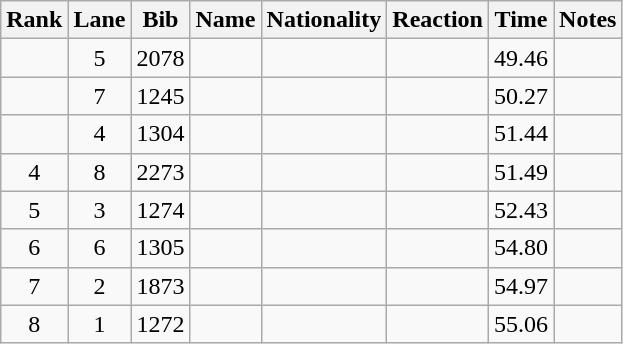<table class="wikitable sortable" style="text-align:center">
<tr>
<th>Rank</th>
<th>Lane</th>
<th>Bib</th>
<th>Name</th>
<th>Nationality</th>
<th>Reaction</th>
<th>Time</th>
<th>Notes</th>
</tr>
<tr>
<td></td>
<td>5</td>
<td>2078</td>
<td align=left></td>
<td align=left></td>
<td></td>
<td>49.46</td>
<td></td>
</tr>
<tr>
<td></td>
<td>7</td>
<td>1245</td>
<td align=left></td>
<td align=left></td>
<td></td>
<td>50.27</td>
<td></td>
</tr>
<tr>
<td></td>
<td>4</td>
<td>1304</td>
<td align=left></td>
<td align=left></td>
<td></td>
<td>51.44</td>
<td></td>
</tr>
<tr>
<td>4</td>
<td>8</td>
<td>2273</td>
<td align=left></td>
<td align=left></td>
<td></td>
<td>51.49</td>
<td></td>
</tr>
<tr>
<td>5</td>
<td>3</td>
<td>1274</td>
<td align=left></td>
<td align=left></td>
<td></td>
<td>52.43</td>
<td></td>
</tr>
<tr>
<td>6</td>
<td>6</td>
<td>1305</td>
<td align=left></td>
<td align=left></td>
<td></td>
<td>54.80</td>
<td></td>
</tr>
<tr>
<td>7</td>
<td>2</td>
<td>1873</td>
<td align=left></td>
<td align=left></td>
<td></td>
<td>54.97</td>
<td></td>
</tr>
<tr>
<td>8</td>
<td>1</td>
<td>1272</td>
<td align=left></td>
<td align=left></td>
<td></td>
<td>55.06</td>
<td></td>
</tr>
</table>
